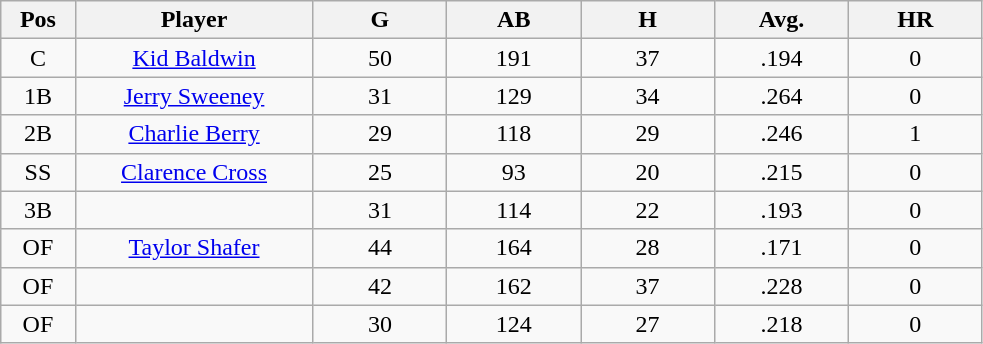<table class="wikitable sortable">
<tr>
<th bgcolor="#DDDDFF" width="5%">Pos</th>
<th bgcolor="#DDDDFF" width="16%">Player</th>
<th bgcolor="#DDDDFF" width="9%">G</th>
<th bgcolor="#DDDDFF" width="9%">AB</th>
<th bgcolor="#DDDDFF" width="9%">H</th>
<th bgcolor="#DDDDFF" width="9%">Avg.</th>
<th bgcolor="#DDDDFF" width="9%">HR</th>
</tr>
<tr align="center">
<td>C</td>
<td><a href='#'>Kid Baldwin</a></td>
<td>50</td>
<td>191</td>
<td>37</td>
<td>.194</td>
<td>0</td>
</tr>
<tr align=center>
<td>1B</td>
<td><a href='#'>Jerry Sweeney</a></td>
<td>31</td>
<td>129</td>
<td>34</td>
<td>.264</td>
<td>0</td>
</tr>
<tr align=center>
<td>2B</td>
<td><a href='#'>Charlie Berry</a></td>
<td>29</td>
<td>118</td>
<td>29</td>
<td>.246</td>
<td>1</td>
</tr>
<tr align=center>
<td>SS</td>
<td><a href='#'>Clarence Cross</a></td>
<td>25</td>
<td>93</td>
<td>20</td>
<td>.215</td>
<td>0</td>
</tr>
<tr align=center>
<td>3B</td>
<td></td>
<td>31</td>
<td>114</td>
<td>22</td>
<td>.193</td>
<td>0</td>
</tr>
<tr align="center">
<td>OF</td>
<td><a href='#'>Taylor Shafer</a></td>
<td>44</td>
<td>164</td>
<td>28</td>
<td>.171</td>
<td>0</td>
</tr>
<tr align=center>
<td>OF</td>
<td></td>
<td>42</td>
<td>162</td>
<td>37</td>
<td>.228</td>
<td>0</td>
</tr>
<tr align="center">
<td>OF</td>
<td></td>
<td>30</td>
<td>124</td>
<td>27</td>
<td>.218</td>
<td>0</td>
</tr>
</table>
